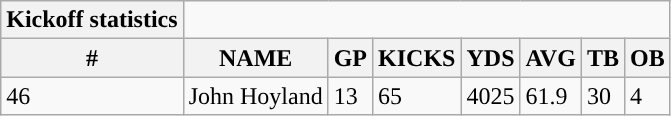<table class="wikitable collapsible">
<tr>
<th style="text-align:center; ">Kickoff statistics</th>
</tr>
<tr>
<th>#</th>
<th>NAME</th>
<th>GP</th>
<th>KICKS</th>
<th>YDS</th>
<th>AVG</th>
<th>TB</th>
<th>OB</th>
</tr>
<tr>
<td>46</td>
<td>John Hoyland</td>
<td>13</td>
<td>65</td>
<td>4025</td>
<td>61.9</td>
<td>30</td>
<td>4</td>
</tr>
</table>
